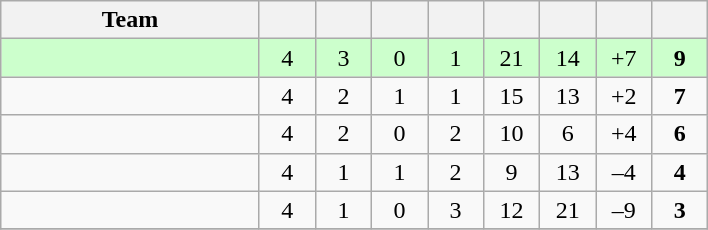<table class="wikitable" style="text-align: center;">
<tr>
<th width=165>Team</th>
<th width=30></th>
<th width=30></th>
<th width=30></th>
<th width=30></th>
<th width=30></th>
<th width=30></th>
<th width=30></th>
<th width=30></th>
</tr>
<tr bgcolor=ccffcc>
<td align=left></td>
<td>4</td>
<td>3</td>
<td>0</td>
<td>1</td>
<td>21</td>
<td>14</td>
<td>+7</td>
<td><strong>9</strong></td>
</tr>
<tr>
<td align=left></td>
<td>4</td>
<td>2</td>
<td>1</td>
<td>1</td>
<td>15</td>
<td>13</td>
<td>+2</td>
<td><strong>7</strong></td>
</tr>
<tr>
<td align=left></td>
<td>4</td>
<td>2</td>
<td>0</td>
<td>2</td>
<td>10</td>
<td>6</td>
<td>+4</td>
<td><strong>6</strong></td>
</tr>
<tr>
<td align=left></td>
<td>4</td>
<td>1</td>
<td>1</td>
<td>2</td>
<td>9</td>
<td>13</td>
<td>–4</td>
<td><strong>4</strong></td>
</tr>
<tr>
<td align=left></td>
<td>4</td>
<td>1</td>
<td>0</td>
<td>3</td>
<td>12</td>
<td>21</td>
<td>–9</td>
<td><strong>3</strong></td>
</tr>
<tr>
</tr>
</table>
